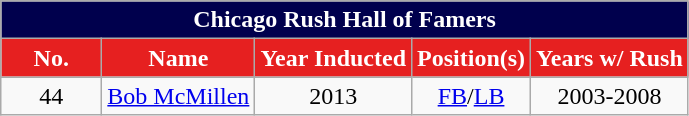<table class="wikitable sortable">
<tr>
<td colspan="5" style= "background: #00004d; color: white" align="center"><strong>Chicago Rush Hall of Famers</strong></td>
</tr>
<tr>
<th width=60px style="background: #E62020; color: white">No.</th>
<th style="background: #E62020; color: white">Name</th>
<th style="background: #E62020; color: white">Year Inducted</th>
<th style="background: #E62020; color: white">Position(s)</th>
<th style="background: #E62020; color: white">Years w/ Rush</th>
</tr>
<tr>
<td style="text-align:center;">44</td>
<td style="text-align:center;"><a href='#'>Bob McMillen</a></td>
<td style="text-align:center;">2013</td>
<td style="text-align:center;"><a href='#'>FB</a>/<a href='#'>LB</a></td>
<td style="text-align:center;">2003-2008</td>
</tr>
</table>
